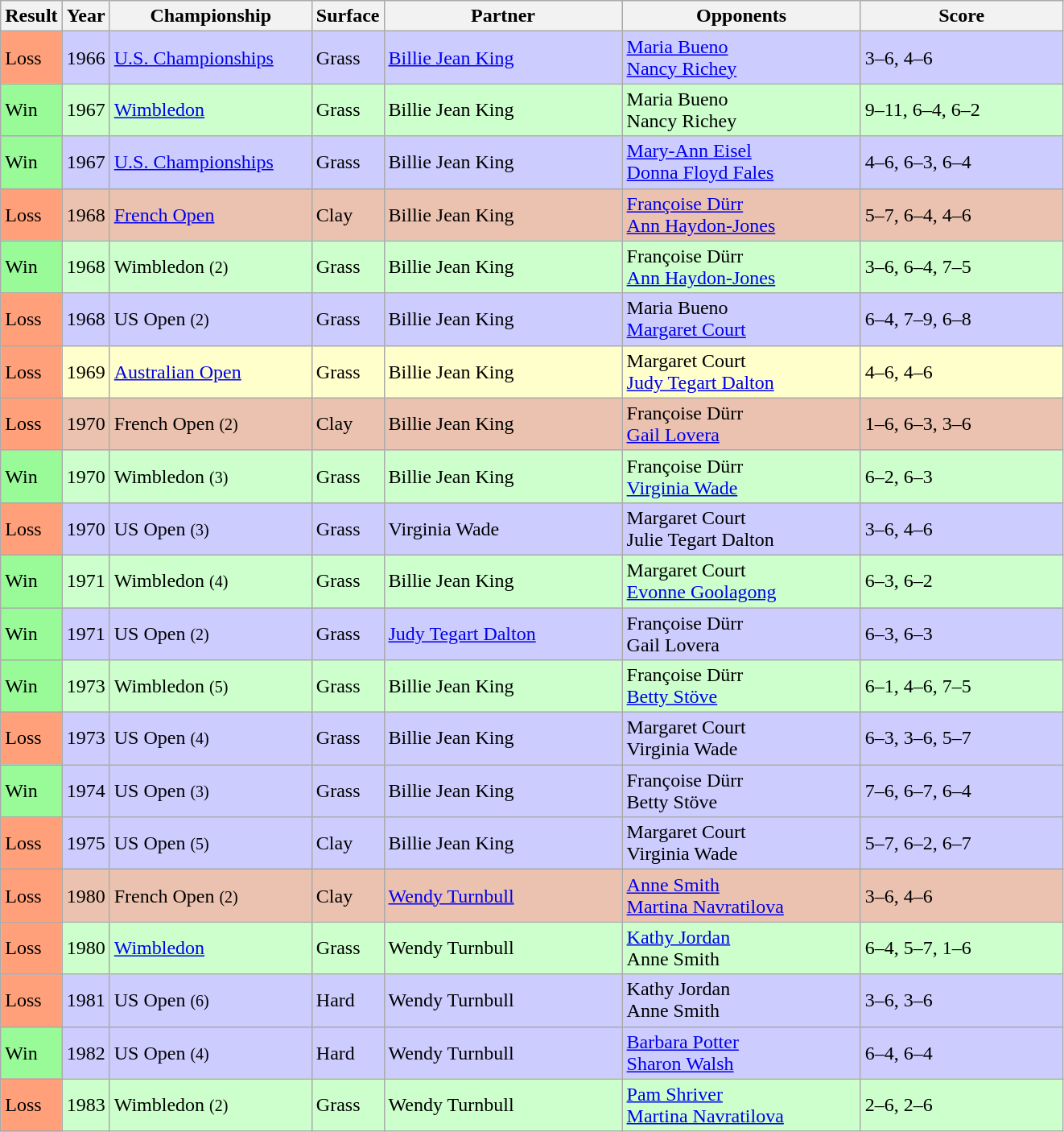<table class="sortable wikitable">
<tr>
<th style="width:40px">Result</th>
<th style="width:30px">Year</th>
<th style="width:160px">Championship</th>
<th style="width:50px">Surface</th>
<th style="width:190px">Partner</th>
<th style="width:190px">Opponents</th>
<th style="width:160px" class="unsortable">Score</th>
</tr>
<tr style="background:#ccf;">
<td style="background:#ffa07a;">Loss</td>
<td>1966</td>
<td><a href='#'>U.S. Championships</a></td>
<td>Grass</td>
<td> <a href='#'>Billie Jean King</a></td>
<td> <a href='#'>Maria Bueno</a><br> <a href='#'>Nancy Richey</a></td>
<td>3–6, 4–6</td>
</tr>
<tr style="background:#cfc;">
<td style="background:#98fb98;">Win</td>
<td>1967</td>
<td><a href='#'>Wimbledon</a></td>
<td>Grass</td>
<td> Billie Jean King</td>
<td> Maria Bueno<br> Nancy Richey</td>
<td>9–11, 6–4, 6–2</td>
</tr>
<tr style="background:#ccf;">
<td style="background:#98fb98;">Win</td>
<td>1967</td>
<td><a href='#'>U.S. Championships</a></td>
<td>Grass</td>
<td> Billie Jean King</td>
<td> <a href='#'>Mary-Ann Eisel</a><br> <a href='#'>Donna Floyd Fales</a></td>
<td>4–6, 6–3, 6–4</td>
</tr>
<tr style="background:#ebc2af;">
<td style="background:#ffa07a;">Loss</td>
<td>1968</td>
<td><a href='#'>French Open</a></td>
<td>Clay</td>
<td> Billie Jean King</td>
<td> <a href='#'>Françoise Dürr</a><br> <a href='#'>Ann Haydon-Jones</a></td>
<td>5–7, 6–4, 4–6</td>
</tr>
<tr style="background:#cfc;">
<td style="background:#98fb98;">Win</td>
<td>1968</td>
<td>Wimbledon <small>(2)</small></td>
<td>Grass</td>
<td> Billie Jean King</td>
<td> Françoise Dürr<br> <a href='#'>Ann Haydon-Jones</a></td>
<td>3–6, 6–4, 7–5</td>
</tr>
<tr style="background:#ccf;">
<td style="background:#ffa07a;">Loss</td>
<td>1968</td>
<td>US Open <small>(2)</small></td>
<td>Grass</td>
<td> Billie Jean King</td>
<td> Maria Bueno<br> <a href='#'>Margaret Court</a></td>
<td>6–4, 7–9, 6–8</td>
</tr>
<tr style="background:#ffc;">
<td style="background:#ffa07a;">Loss</td>
<td>1969</td>
<td><a href='#'>Australian Open</a></td>
<td>Grass</td>
<td> Billie Jean King</td>
<td> Margaret Court<br> <a href='#'>Judy Tegart Dalton</a></td>
<td>4–6, 4–6</td>
</tr>
<tr style="background:#ebc2af;">
<td style="background:#ffa07a;">Loss</td>
<td>1970</td>
<td>French Open <small>(2)</small></td>
<td>Clay</td>
<td> Billie Jean King</td>
<td> Françoise Dürr<br> <a href='#'>Gail Lovera</a></td>
<td>1–6, 6–3, 3–6</td>
</tr>
<tr style="background:#cfc;">
<td style="background:#98fb98;">Win</td>
<td>1970</td>
<td>Wimbledon <small>(3)</small></td>
<td>Grass</td>
<td> Billie Jean King</td>
<td> Françoise Dürr<br> <a href='#'>Virginia Wade</a></td>
<td>6–2, 6–3</td>
</tr>
<tr style="background:#ccf;">
<td style="background:#ffa07a;">Loss</td>
<td>1970</td>
<td>US Open <small>(3)</small></td>
<td>Grass</td>
<td> Virginia Wade</td>
<td> Margaret Court<br> Julie Tegart Dalton</td>
<td>3–6, 4–6</td>
</tr>
<tr style="background:#cfc;">
<td style="background:#98fb98;">Win</td>
<td>1971</td>
<td>Wimbledon <small>(4)</small></td>
<td>Grass</td>
<td> Billie Jean King</td>
<td> Margaret Court<br> <a href='#'>Evonne Goolagong</a></td>
<td>6–3, 6–2</td>
</tr>
<tr style="background:#ccf;">
<td style="background:#98fb98;">Win</td>
<td>1971</td>
<td>US Open <small>(2)</small></td>
<td>Grass</td>
<td> <a href='#'>Judy Tegart Dalton</a></td>
<td> Françoise Dürr<br> Gail Lovera</td>
<td>6–3, 6–3</td>
</tr>
<tr style="background:#cfc;">
<td style="background:#98fb98;">Win</td>
<td>1973</td>
<td>Wimbledon <small>(5)</small></td>
<td>Grass</td>
<td> Billie Jean King</td>
<td> Françoise Dürr<br> <a href='#'>Betty Stöve</a></td>
<td>6–1, 4–6, 7–5</td>
</tr>
<tr style="background:#ccf;">
<td style="background:#ffa07a;">Loss</td>
<td>1973</td>
<td>US Open <small>(4)</small></td>
<td>Grass</td>
<td> Billie Jean King</td>
<td> Margaret Court<br> Virginia Wade</td>
<td>6–3, 3–6, 5–7</td>
</tr>
<tr style="background:#ccf;">
<td style="background:#98fb98;">Win</td>
<td>1974</td>
<td>US Open <small>(3)</small></td>
<td>Grass</td>
<td> Billie Jean King</td>
<td> Françoise Dürr<br> Betty Stöve</td>
<td>7–6, 6–7, 6–4</td>
</tr>
<tr style="background:#ccf;">
<td style="background:#ffa07a;">Loss</td>
<td>1975</td>
<td>US Open <small>(5)</small></td>
<td>Clay</td>
<td> Billie Jean King</td>
<td> Margaret Court<br> Virginia Wade</td>
<td>5–7, 6–2, 6–7</td>
</tr>
<tr style="background:#ebc2af;">
<td style="background:#ffa07a;">Loss</td>
<td>1980</td>
<td>French Open <small>(2)</small></td>
<td>Clay</td>
<td> <a href='#'>Wendy Turnbull</a></td>
<td> <a href='#'>Anne Smith</a><br> <a href='#'>Martina Navratilova</a></td>
<td>3–6, 4–6</td>
</tr>
<tr style="background:#cfc;">
<td style="background:#ffa07a;">Loss</td>
<td>1980</td>
<td><a href='#'>Wimbledon</a></td>
<td>Grass</td>
<td> Wendy Turnbull</td>
<td> <a href='#'>Kathy Jordan</a><br> Anne Smith</td>
<td>6–4, 5–7, 1–6</td>
</tr>
<tr bgcolor="CCCCFF">
<td style="background:#ffa07a;">Loss</td>
<td>1981</td>
<td>US Open <small>(6)</small></td>
<td>Hard</td>
<td> Wendy Turnbull</td>
<td> Kathy Jordan<br> Anne Smith</td>
<td>3–6, 3–6</td>
</tr>
<tr style="background:#ccf;">
<td style="background:#98fb98;">Win</td>
<td>1982</td>
<td>US Open <small>(4)</small></td>
<td>Hard</td>
<td> Wendy Turnbull</td>
<td> <a href='#'>Barbara Potter</a><br> <a href='#'>Sharon Walsh</a></td>
<td>6–4, 6–4</td>
</tr>
<tr style="background:#cfc;">
<td style="background:#ffa07a;">Loss</td>
<td>1983</td>
<td>Wimbledon <small>(2)</small></td>
<td>Grass</td>
<td> Wendy Turnbull</td>
<td> <a href='#'>Pam Shriver</a> <br>  <a href='#'>Martina Navratilova</a></td>
<td>2–6, 2–6</td>
</tr>
</table>
